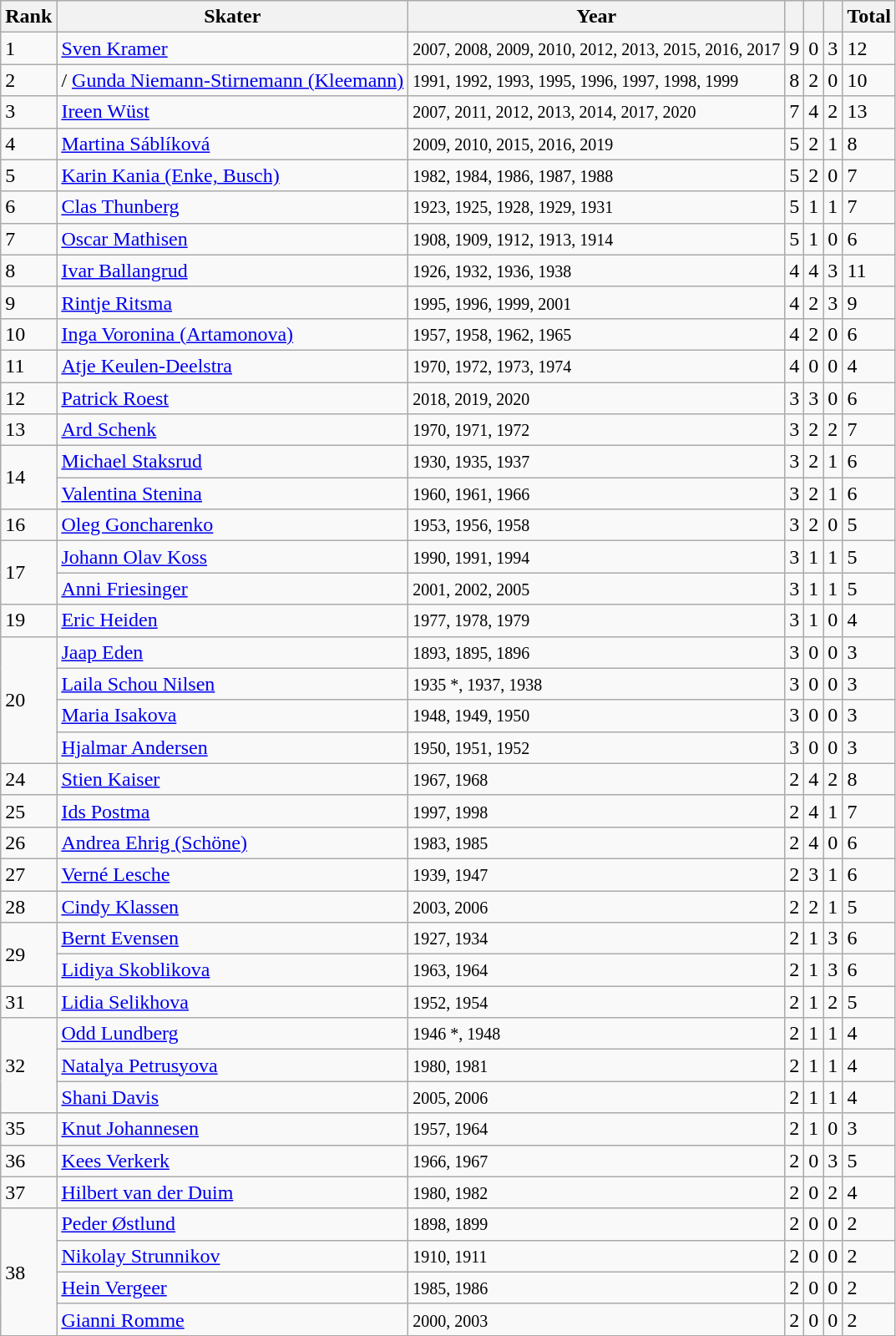<table class="wikitable" border="1">
<tr>
<th>Rank</th>
<th>Skater</th>
<th>Year</th>
<th></th>
<th></th>
<th></th>
<th>Total</th>
</tr>
<tr>
<td>1</td>
<td> <a href='#'>Sven Kramer</a></td>
<td><small> 2007, 2008, 2009, 2010, 2012, 2013, 2015, 2016, 2017</small></td>
<td>9</td>
<td>0</td>
<td>3</td>
<td>12</td>
</tr>
<tr>
<td>2</td>
<td> /  <a href='#'>Gunda Niemann-Stirnemann (Kleemann)</a></td>
<td><small>1991, 1992, 1993, 1995, 1996, 1997, 1998, 1999</small></td>
<td>8</td>
<td>2</td>
<td>0</td>
<td>10</td>
</tr>
<tr>
<td>3</td>
<td> <a href='#'>Ireen Wüst</a></td>
<td><small>2007, 2011, 2012, 2013, 2014, 2017, 2020</small></td>
<td>7</td>
<td>4</td>
<td>2</td>
<td>13</td>
</tr>
<tr>
<td>4</td>
<td> <a href='#'>Martina Sáblíková</a></td>
<td><small>2009, 2010, 2015, 2016, 2019</small></td>
<td>5</td>
<td>2</td>
<td>1</td>
<td>8</td>
</tr>
<tr>
<td>5</td>
<td> <a href='#'>Karin Kania (Enke, Busch)</a></td>
<td><small>1982, 1984, 1986, 1987, 1988</small></td>
<td>5</td>
<td>2</td>
<td>0</td>
<td>7</td>
</tr>
<tr>
<td>6</td>
<td> <a href='#'>Clas Thunberg</a></td>
<td><small>1923, 1925, 1928, 1929, 1931</small></td>
<td>5</td>
<td>1</td>
<td>1</td>
<td>7</td>
</tr>
<tr>
<td>7</td>
<td> <a href='#'>Oscar Mathisen</a></td>
<td><small>1908, 1909, 1912, 1913, 1914</small></td>
<td>5</td>
<td>1</td>
<td>0</td>
<td>6</td>
</tr>
<tr>
<td>8</td>
<td> <a href='#'>Ivar Ballangrud</a></td>
<td><small>1926, 1932, 1936, 1938</small></td>
<td>4</td>
<td>4</td>
<td>3</td>
<td>11</td>
</tr>
<tr>
<td>9</td>
<td> <a href='#'>Rintje Ritsma</a></td>
<td><small>1995, 1996, 1999, 2001</small></td>
<td>4</td>
<td>2</td>
<td>3</td>
<td>9</td>
</tr>
<tr>
<td>10</td>
<td> <a href='#'>Inga Voronina (Artamonova)</a></td>
<td><small>1957, 1958, 1962, 1965</small></td>
<td>4</td>
<td>2</td>
<td>0</td>
<td>6</td>
</tr>
<tr>
<td>11</td>
<td> <a href='#'>Atje Keulen-Deelstra</a></td>
<td><small>1970, 1972, 1973, 1974</small></td>
<td>4</td>
<td>0</td>
<td>0</td>
<td>4</td>
</tr>
<tr>
<td>12</td>
<td> <a href='#'>Patrick Roest</a></td>
<td><small>2018, 2019, 2020</small></td>
<td>3</td>
<td>3</td>
<td>0</td>
<td>6</td>
</tr>
<tr>
<td>13</td>
<td> <a href='#'>Ard Schenk</a></td>
<td><small>1970, 1971, 1972</small></td>
<td>3</td>
<td>2</td>
<td>2</td>
<td>7</td>
</tr>
<tr>
<td rowspan=2>14</td>
<td> <a href='#'>Michael Staksrud</a></td>
<td><small>1930, 1935, 1937</small></td>
<td>3</td>
<td>2</td>
<td>1</td>
<td>6</td>
</tr>
<tr>
<td> <a href='#'>Valentina Stenina</a></td>
<td><small>1960, 1961, 1966</small></td>
<td>3</td>
<td>2</td>
<td>1</td>
<td>6</td>
</tr>
<tr>
<td>16</td>
<td> <a href='#'>Oleg Goncharenko</a></td>
<td><small>1953, 1956, 1958</small></td>
<td>3</td>
<td>2</td>
<td>0</td>
<td>5</td>
</tr>
<tr>
<td rowspan=2>17</td>
<td> <a href='#'>Johann Olav Koss</a></td>
<td><small>1990, 1991, 1994</small></td>
<td>3</td>
<td>1</td>
<td>1</td>
<td>5</td>
</tr>
<tr>
<td> <a href='#'>Anni Friesinger</a></td>
<td><small>2001, 2002, 2005</small></td>
<td>3</td>
<td>1</td>
<td>1</td>
<td>5</td>
</tr>
<tr>
<td>19</td>
<td> <a href='#'>Eric Heiden</a></td>
<td><small>1977, 1978, 1979</small></td>
<td>3</td>
<td>1</td>
<td>0</td>
<td>4</td>
</tr>
<tr>
<td rowspan=4>20</td>
<td> <a href='#'>Jaap Eden</a></td>
<td><small>1893, 1895, 1896</small></td>
<td>3</td>
<td>0</td>
<td>0</td>
<td>3</td>
</tr>
<tr>
<td> <a href='#'>Laila Schou Nilsen</a></td>
<td><small>1935 *, 1937, 1938</small></td>
<td>3</td>
<td>0</td>
<td>0</td>
<td>3</td>
</tr>
<tr>
<td> <a href='#'>Maria Isakova</a></td>
<td><small>1948, 1949, 1950</small></td>
<td>3</td>
<td>0</td>
<td>0</td>
<td>3</td>
</tr>
<tr>
<td> <a href='#'>Hjalmar Andersen</a></td>
<td><small>1950, 1951, 1952</small></td>
<td>3</td>
<td>0</td>
<td>0</td>
<td>3</td>
</tr>
<tr>
<td>24</td>
<td> <a href='#'>Stien Kaiser</a></td>
<td><small>1967, 1968</small></td>
<td>2</td>
<td>4</td>
<td>2</td>
<td>8</td>
</tr>
<tr>
<td>25</td>
<td> <a href='#'>Ids Postma</a></td>
<td><small>1997, 1998</small></td>
<td>2</td>
<td>4</td>
<td>1</td>
<td>7</td>
</tr>
<tr>
<td>26</td>
<td> <a href='#'>Andrea Ehrig (Schöne)</a></td>
<td><small>1983, 1985</small></td>
<td>2</td>
<td>4</td>
<td>0</td>
<td>6</td>
</tr>
<tr>
<td>27</td>
<td> <a href='#'>Verné Lesche</a></td>
<td><small>1939, 1947</small></td>
<td>2</td>
<td>3</td>
<td>1</td>
<td>6</td>
</tr>
<tr>
<td>28</td>
<td> <a href='#'>Cindy Klassen</a></td>
<td><small>2003, 2006</small></td>
<td>2</td>
<td>2</td>
<td>1</td>
<td>5</td>
</tr>
<tr>
<td rowspan=2>29</td>
<td> <a href='#'>Bernt Evensen</a></td>
<td><small>1927, 1934</small></td>
<td>2</td>
<td>1</td>
<td>3</td>
<td>6</td>
</tr>
<tr>
<td> <a href='#'>Lidiya Skoblikova</a></td>
<td><small>1963, 1964</small></td>
<td>2</td>
<td>1</td>
<td>3</td>
<td>6</td>
</tr>
<tr>
<td>31</td>
<td> <a href='#'>Lidia Selikhova</a></td>
<td><small>1952, 1954</small></td>
<td>2</td>
<td>1</td>
<td>2</td>
<td>5</td>
</tr>
<tr>
<td rowspan=3>32</td>
<td> <a href='#'>Odd Lundberg</a></td>
<td><small>1946 *, 1948</small></td>
<td>2</td>
<td>1</td>
<td>1</td>
<td>4</td>
</tr>
<tr>
<td> <a href='#'>Natalya Petrusyova</a></td>
<td><small>1980, 1981</small></td>
<td>2</td>
<td>1</td>
<td>1</td>
<td>4</td>
</tr>
<tr>
<td> <a href='#'>Shani Davis</a></td>
<td><small>2005, 2006</small></td>
<td>2</td>
<td>1</td>
<td>1</td>
<td>4</td>
</tr>
<tr>
<td>35</td>
<td> <a href='#'>Knut Johannesen</a></td>
<td><small>1957, 1964</small></td>
<td>2</td>
<td>1</td>
<td>0</td>
<td>3</td>
</tr>
<tr>
<td>36</td>
<td> <a href='#'>Kees Verkerk</a></td>
<td><small>1966, 1967</small></td>
<td>2</td>
<td>0</td>
<td>3</td>
<td>5</td>
</tr>
<tr>
<td>37</td>
<td> <a href='#'>Hilbert van der Duim</a></td>
<td><small>1980, 1982</small></td>
<td>2</td>
<td>0</td>
<td>2</td>
<td>4</td>
</tr>
<tr>
<td rowspan=4>38</td>
<td> <a href='#'>Peder Østlund</a></td>
<td><small>1898, 1899</small></td>
<td>2</td>
<td>0</td>
<td>0</td>
<td>2</td>
</tr>
<tr>
<td> <a href='#'>Nikolay Strunnikov</a></td>
<td><small>1910, 1911</small></td>
<td>2</td>
<td>0</td>
<td>0</td>
<td>2</td>
</tr>
<tr>
<td> <a href='#'>Hein Vergeer</a></td>
<td><small>1985, 1986</small></td>
<td>2</td>
<td>0</td>
<td>0</td>
<td>2</td>
</tr>
<tr>
<td> <a href='#'>Gianni Romme</a></td>
<td><small>2000, 2003</small></td>
<td>2</td>
<td>0</td>
<td>0</td>
<td>2</td>
</tr>
</table>
